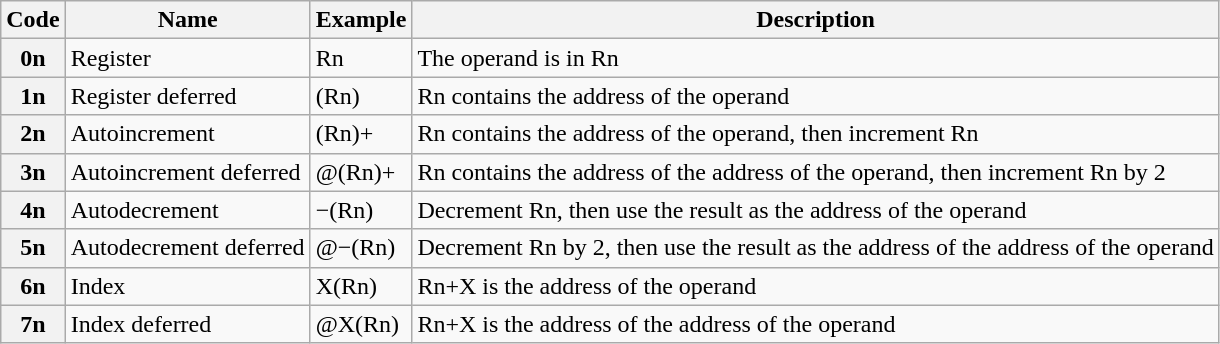<table class="wikitable" border=0>
<tr>
<th>Code</th>
<th>Name</th>
<th>Example</th>
<th>Description</th>
</tr>
<tr>
<th>0n</th>
<td>Register</td>
<td>Rn</td>
<td>The operand is in Rn</td>
</tr>
<tr>
<th>1n</th>
<td>Register deferred</td>
<td>(Rn)</td>
<td>Rn contains the address of the operand</td>
</tr>
<tr>
<th>2n</th>
<td>Autoincrement</td>
<td>(Rn)+</td>
<td>Rn contains the address of the operand, then increment Rn</td>
</tr>
<tr>
<th>3n</th>
<td>Autoincrement deferred</td>
<td>@(Rn)+</td>
<td>Rn contains the address of the address of the operand, then increment Rn by 2</td>
</tr>
<tr>
<th>4n</th>
<td>Autodecrement</td>
<td>−(Rn)</td>
<td>Decrement Rn, then use the result as the address of the operand</td>
</tr>
<tr>
<th>5n</th>
<td>Autodecrement deferred</td>
<td>@−(Rn)</td>
<td>Decrement Rn by 2, then use the result as the address of the address of the operand</td>
</tr>
<tr>
<th>6n</th>
<td>Index</td>
<td>X(Rn)</td>
<td>Rn+X is the address of the operand</td>
</tr>
<tr>
<th>7n</th>
<td>Index deferred</td>
<td>@X(Rn)</td>
<td>Rn+X is the address of the address of the operand</td>
</tr>
</table>
